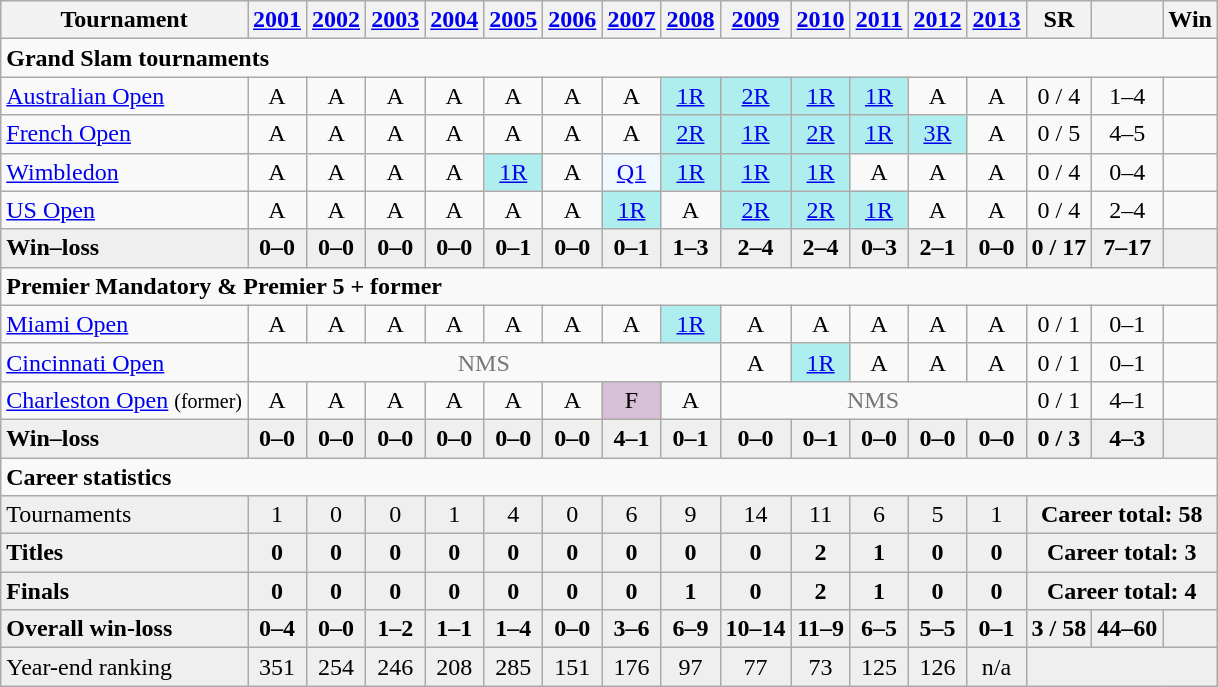<table class="wikitable" style="text-align:center;">
<tr>
<th>Tournament</th>
<th><a href='#'>2001</a></th>
<th><a href='#'>2002</a></th>
<th><a href='#'>2003</a></th>
<th><a href='#'>2004</a></th>
<th><a href='#'>2005</a></th>
<th><a href='#'>2006</a></th>
<th><a href='#'>2007</a></th>
<th><a href='#'>2008</a></th>
<th><a href='#'>2009</a></th>
<th><a href='#'>2010</a></th>
<th><a href='#'>2011</a></th>
<th><a href='#'>2012</a></th>
<th><a href='#'>2013</a></th>
<th>SR</th>
<th></th>
<th>Win</th>
</tr>
<tr>
<td colspan="17" align="left"><strong>Grand Slam tournaments</strong></td>
</tr>
<tr>
<td align="left"><a href='#'>Australian Open</a></td>
<td>A</td>
<td>A</td>
<td>A</td>
<td>A</td>
<td>A</td>
<td>A</td>
<td>A</td>
<td bgcolor="afeeee"><a href='#'>1R</a></td>
<td bgcolor="afeeee"><a href='#'>2R</a></td>
<td bgcolor="afeeee"><a href='#'>1R</a></td>
<td bgcolor="afeeee"><a href='#'>1R</a></td>
<td>A</td>
<td>A</td>
<td>0 / 4</td>
<td>1–4</td>
<td></td>
</tr>
<tr>
<td align="left"><a href='#'>French Open</a></td>
<td>A</td>
<td>A</td>
<td>A</td>
<td>A</td>
<td>A</td>
<td>A</td>
<td>A</td>
<td bgcolor="afeeee"><a href='#'>2R</a></td>
<td bgcolor="afeeee"><a href='#'>1R</a></td>
<td bgcolor="afeeee"><a href='#'>2R</a></td>
<td bgcolor="afeeee"><a href='#'>1R</a></td>
<td bgcolor="afeeee"><a href='#'>3R</a></td>
<td>A</td>
<td>0 / 5</td>
<td>4–5</td>
<td></td>
</tr>
<tr>
<td align="left"><a href='#'>Wimbledon</a></td>
<td>A</td>
<td>A</td>
<td>A</td>
<td>A</td>
<td bgcolor="afeeee"><a href='#'>1R</a></td>
<td>A</td>
<td bgcolor="f0f8ff"><a href='#'>Q1</a></td>
<td bgcolor="afeeee"><a href='#'>1R</a></td>
<td bgcolor="afeeee"><a href='#'>1R</a></td>
<td bgcolor="afeeee"><a href='#'>1R</a></td>
<td>A</td>
<td>A</td>
<td>A</td>
<td>0 / 4</td>
<td>0–4</td>
<td></td>
</tr>
<tr>
<td align="left"><a href='#'>US Open</a></td>
<td>A</td>
<td>A</td>
<td>A</td>
<td>A</td>
<td>A</td>
<td>A</td>
<td bgcolor="afeeee"><a href='#'>1R</a></td>
<td>A</td>
<td bgcolor="afeeee"><a href='#'>2R</a></td>
<td bgcolor="afeeee"><a href='#'>2R</a></td>
<td bgcolor="afeeee"><a href='#'>1R</a></td>
<td>A</td>
<td>A</td>
<td>0 / 4</td>
<td>2–4</td>
<td></td>
</tr>
<tr style=background:#efefef;font-weight:bold>
<td style="text-align:left">Win–loss</td>
<td>0–0</td>
<td>0–0</td>
<td>0–0</td>
<td>0–0</td>
<td>0–1</td>
<td>0–0</td>
<td>0–1</td>
<td>1–3</td>
<td>2–4</td>
<td>2–4</td>
<td>0–3</td>
<td>2–1</td>
<td>0–0</td>
<td>0 / 17</td>
<td>7–17</td>
<td></td>
</tr>
<tr>
<td colspan="17" style="text-align:left"><strong>Premier Mandatory & Premier 5 + former</strong></td>
</tr>
<tr>
<td style="text-align:left"><a href='#'>Miami Open</a></td>
<td>A</td>
<td>A</td>
<td>A</td>
<td>A</td>
<td>A</td>
<td>A</td>
<td>A</td>
<td bgcolor=afeeee><a href='#'>1R</a></td>
<td>A</td>
<td>A</td>
<td>A</td>
<td>A</td>
<td>A</td>
<td>0 / 1</td>
<td>0–1</td>
<td></td>
</tr>
<tr>
<td style="text-align:left"><a href='#'>Cincinnati Open</a></td>
<td colspan="8" style=color:#767676>NMS</td>
<td>A</td>
<td bgcolor=afeeee><a href='#'>1R</a></td>
<td>A</td>
<td>A</td>
<td>A</td>
<td>0 / 1</td>
<td>0–1</td>
<td></td>
</tr>
<tr>
<td style="text-align:left"><a href='#'>Charleston Open</a> <small>(former)</small></td>
<td>A</td>
<td>A</td>
<td>A</td>
<td>A</td>
<td>A</td>
<td>A</td>
<td bgcolor=thistle>F</td>
<td>A</td>
<td colspan="5"  style=color:#767676>NMS</td>
<td>0 / 1</td>
<td>4–1</td>
<td></td>
</tr>
<tr style=background:#efefef;font-weight:bold>
<td style="text-align:left">Win–loss</td>
<td>0–0</td>
<td>0–0</td>
<td>0–0</td>
<td>0–0</td>
<td>0–0</td>
<td>0–0</td>
<td>4–1</td>
<td>0–1</td>
<td>0–0</td>
<td>0–1</td>
<td>0–0</td>
<td>0–0</td>
<td>0–0</td>
<td>0 / 3</td>
<td>4–3</td>
<td></td>
</tr>
<tr>
<td colspan="17" style="text-align:left"><strong>Career statistics</strong></td>
</tr>
<tr bgcolor=efefef>
<td style="text-align:left">Tournaments</td>
<td>1</td>
<td>0</td>
<td>0</td>
<td>1</td>
<td>4</td>
<td>0</td>
<td>6</td>
<td>9</td>
<td>14</td>
<td>11</td>
<td>6</td>
<td>5</td>
<td>1</td>
<td colspan="3"><strong>Career total: 58</strong></td>
</tr>
<tr style=background:#efefef;font-weight:bold>
<td style="text-align:left">Titles</td>
<td>0</td>
<td>0</td>
<td>0</td>
<td>0</td>
<td>0</td>
<td>0</td>
<td>0</td>
<td>0</td>
<td>0</td>
<td>2</td>
<td>1</td>
<td>0</td>
<td>0</td>
<td colspan="3">Career total: 3</td>
</tr>
<tr style=background:#efefef;font-weight:bold>
<td style="text-align:left">Finals</td>
<td>0</td>
<td>0</td>
<td>0</td>
<td>0</td>
<td>0</td>
<td>0</td>
<td>0</td>
<td>1</td>
<td>0</td>
<td>2</td>
<td>1</td>
<td>0</td>
<td>0</td>
<td colspan="3">Career total: 4</td>
</tr>
<tr style=background:#efefef;font-weight:bold>
<td style="text-align:left">Overall win-loss</td>
<td>0–4</td>
<td>0–0</td>
<td>1–2</td>
<td>1–1</td>
<td>1–4</td>
<td>0–0</td>
<td>3–6</td>
<td>6–9</td>
<td>10–14</td>
<td>11–9</td>
<td>6–5</td>
<td>5–5</td>
<td>0–1</td>
<td>3 / 58</td>
<td>44–60</td>
<td></td>
</tr>
<tr bgcolor=efefef>
<td style="text-align:left">Year-end ranking</td>
<td>351</td>
<td>254</td>
<td>246</td>
<td>208</td>
<td>285</td>
<td>151</td>
<td>176</td>
<td>97</td>
<td>77</td>
<td>73</td>
<td>125</td>
<td>126</td>
<td>n/a</td>
<td colspan="3"></td>
</tr>
</table>
